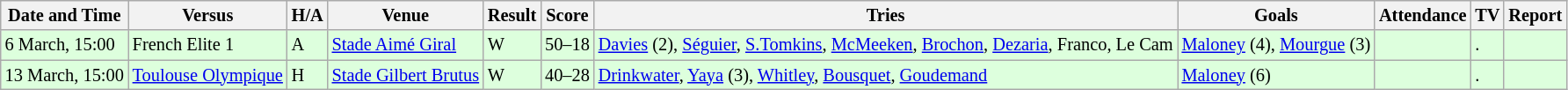<table class="wikitable" style="font-size:85%;">
<tr>
<th>Date and Time</th>
<th>Versus</th>
<th>H/A</th>
<th>Venue</th>
<th>Result</th>
<th>Score</th>
<th>Tries</th>
<th>Goals</th>
<th>Attendance</th>
<th>TV</th>
<th>Report</th>
</tr>
<tr style="background:#ddffdd;" width=20 | >
<td>6 March, 15:00</td>
<td>French Elite 1</td>
<td>A</td>
<td><a href='#'>Stade Aimé Giral</a></td>
<td>W</td>
<td>50–18</td>
<td><a href='#'>Davies</a> (2), <a href='#'>Séguier</a>, <a href='#'>S.Tomkins</a>, <a href='#'>McMeeken</a>, <a href='#'>Brochon</a>, <a href='#'>Dezaria</a>, Franco, Le Cam</td>
<td><a href='#'>Maloney</a> (4), <a href='#'>Mourgue</a> (3)</td>
<td></td>
<td>.</td>
<td></td>
</tr>
<tr style="background:#ddffdd;" width=20 | >
<td>13 March, 15:00</td>
<td><a href='#'>Toulouse Olympique</a></td>
<td>H</td>
<td><a href='#'>Stade Gilbert Brutus</a></td>
<td>W</td>
<td>40–28</td>
<td><a href='#'>Drinkwater</a>, <a href='#'>Yaya</a> (3), <a href='#'>Whitley</a>, <a href='#'>Bousquet</a>, <a href='#'>Goudemand</a></td>
<td><a href='#'>Maloney</a> (6)</td>
<td></td>
<td>.</td>
<td></td>
</tr>
</table>
